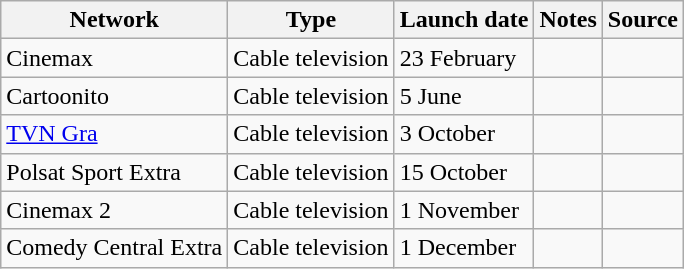<table class="wikitable sortable">
<tr>
<th>Network</th>
<th>Type</th>
<th>Launch date</th>
<th>Notes</th>
<th>Source</th>
</tr>
<tr>
<td>Cinemax</td>
<td>Cable television</td>
<td>23 February</td>
<td></td>
<td></td>
</tr>
<tr>
<td>Cartoonito</td>
<td>Cable television</td>
<td>5 June</td>
<td></td>
<td></td>
</tr>
<tr>
<td><a href='#'>TVN Gra</a></td>
<td>Cable television</td>
<td>3 October</td>
<td></td>
<td></td>
</tr>
<tr>
<td>Polsat Sport Extra</td>
<td>Cable television</td>
<td>15 October</td>
<td></td>
<td></td>
</tr>
<tr>
<td>Cinemax 2</td>
<td>Cable television</td>
<td>1 November</td>
<td></td>
<td></td>
</tr>
<tr>
<td>Comedy Central Extra</td>
<td>Cable television</td>
<td>1 December</td>
<td></td>
<td></td>
</tr>
</table>
